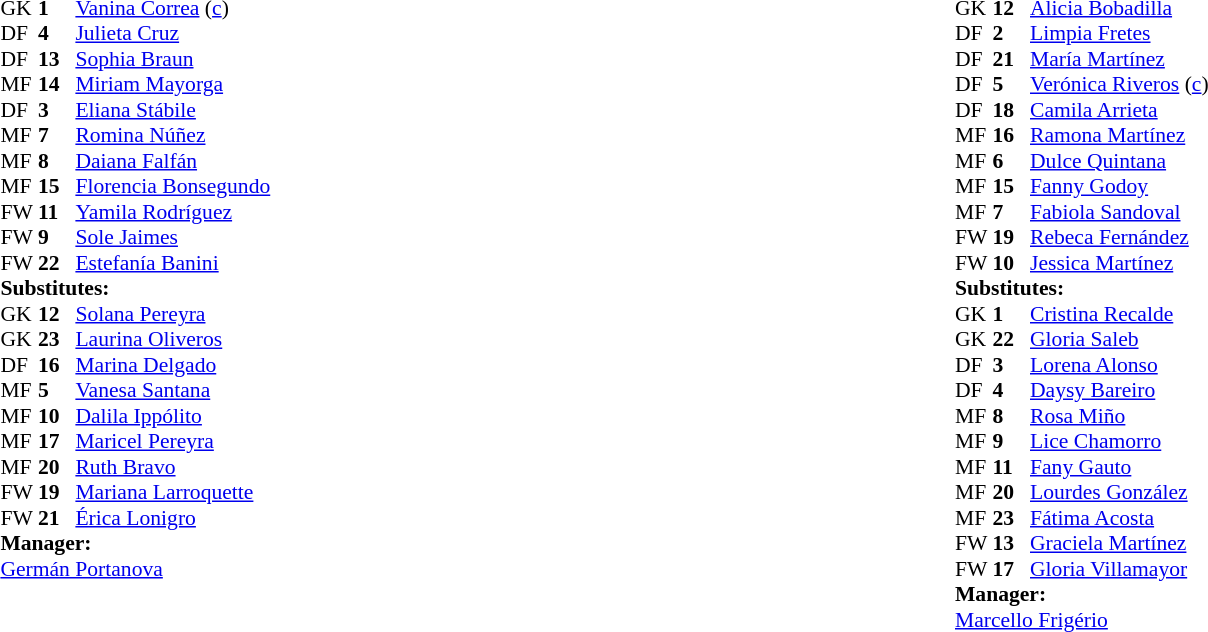<table width="100%">
<tr>
<td style="vertical-align:top; width:40%"><br><table style="font-size:90%; margin:0.2em auto;" cellspacing="0" cellpadding="0">
<tr>
<th width=25></th>
<th width=25></th>
</tr>
<tr>
<td>GK</td>
<td><strong>1</strong></td>
<td><a href='#'>Vanina Correa</a> (<a href='#'>c</a>)</td>
</tr>
<tr>
<td>DF</td>
<td><strong>4</strong></td>
<td><a href='#'>Julieta Cruz</a></td>
<td></td>
<td></td>
</tr>
<tr>
<td>DF</td>
<td><strong>13</strong></td>
<td><a href='#'>Sophia Braun</a></td>
</tr>
<tr>
<td>MF</td>
<td><strong>14</strong></td>
<td><a href='#'>Miriam Mayorga</a></td>
</tr>
<tr>
<td>DF</td>
<td><strong>3</strong></td>
<td><a href='#'>Eliana Stábile</a></td>
<td></td>
<td></td>
</tr>
<tr>
<td>MF</td>
<td><strong>7</strong></td>
<td><a href='#'>Romina Núñez</a></td>
</tr>
<tr>
<td>MF</td>
<td><strong>8</strong></td>
<td><a href='#'>Daiana Falfán</a></td>
</tr>
<tr>
<td>MF</td>
<td><strong>15</strong></td>
<td><a href='#'>Florencia Bonsegundo</a></td>
<td></td>
</tr>
<tr>
<td>FW</td>
<td><strong>11</strong></td>
<td><a href='#'>Yamila Rodríguez</a></td>
<td></td>
</tr>
<tr>
<td>FW</td>
<td><strong>9</strong></td>
<td><a href='#'>Sole Jaimes</a></td>
<td></td>
<td></td>
</tr>
<tr>
<td>FW</td>
<td><strong>22</strong></td>
<td><a href='#'>Estefanía Banini</a></td>
</tr>
<tr>
<td colspan=3><strong>Substitutes:</strong></td>
</tr>
<tr>
<td>GK</td>
<td><strong>12</strong></td>
<td><a href='#'>Solana Pereyra</a></td>
</tr>
<tr>
<td>GK</td>
<td><strong>23</strong></td>
<td><a href='#'>Laurina Oliveros</a></td>
</tr>
<tr>
<td>DF</td>
<td><strong>16</strong></td>
<td><a href='#'>Marina Delgado</a></td>
<td></td>
<td></td>
</tr>
<tr>
<td>MF</td>
<td><strong>5</strong></td>
<td><a href='#'>Vanesa Santana</a></td>
</tr>
<tr>
<td>MF</td>
<td><strong>10</strong></td>
<td><a href='#'>Dalila Ippólito</a></td>
<td></td>
<td></td>
</tr>
<tr>
<td>MF</td>
<td><strong>17</strong></td>
<td><a href='#'>Maricel Pereyra</a></td>
</tr>
<tr>
<td>MF</td>
<td><strong>20</strong></td>
<td><a href='#'>Ruth Bravo</a></td>
</tr>
<tr>
<td>FW</td>
<td><strong>19</strong></td>
<td><a href='#'>Mariana Larroquette</a></td>
</tr>
<tr>
<td>FW</td>
<td><strong>21</strong></td>
<td><a href='#'>Érica Lonigro</a></td>
<td></td>
<td></td>
</tr>
<tr>
<td></td>
</tr>
<tr>
<td></td>
</tr>
<tr>
<td colspan=3><strong>Manager:</strong></td>
</tr>
<tr>
<td colspan="4"><a href='#'>Germán Portanova</a></td>
</tr>
</table>
</td>
<td style="vertical-align:top; width:50%"><br><table cellspacing="0" cellpadding="0" style="font-size:90%; margin:0.2em auto;">
<tr>
<th width=25></th>
<th width=25></th>
</tr>
<tr>
<td>GK</td>
<td><strong>12</strong></td>
<td><a href='#'>Alicia Bobadilla</a></td>
</tr>
<tr>
<td>DF</td>
<td><strong>2</strong></td>
<td><a href='#'>Limpia Fretes</a></td>
</tr>
<tr>
<td>DF</td>
<td><strong>21</strong></td>
<td><a href='#'>María Martínez</a></td>
</tr>
<tr>
<td>DF</td>
<td><strong>5</strong></td>
<td><a href='#'>Verónica Riveros</a> (<a href='#'>c</a>)</td>
<td></td>
<td></td>
</tr>
<tr>
<td>DF</td>
<td><strong>18</strong></td>
<td><a href='#'>Camila Arrieta</a></td>
<td></td>
<td></td>
</tr>
<tr>
<td>MF</td>
<td><strong>16</strong></td>
<td><a href='#'>Ramona Martínez</a></td>
<td></td>
<td></td>
</tr>
<tr>
<td>MF</td>
<td><strong>6</strong></td>
<td><a href='#'>Dulce Quintana</a></td>
</tr>
<tr>
<td>MF</td>
<td><strong>15</strong></td>
<td><a href='#'>Fanny Godoy</a></td>
<td></td>
<td></td>
</tr>
<tr>
<td>MF</td>
<td><strong>7</strong></td>
<td><a href='#'>Fabiola Sandoval</a></td>
</tr>
<tr>
<td>FW</td>
<td><strong>19</strong></td>
<td><a href='#'>Rebeca Fernández</a></td>
<td></td>
<td></td>
</tr>
<tr>
<td>FW</td>
<td><strong>10</strong></td>
<td><a href='#'>Jessica Martínez</a></td>
<td></td>
</tr>
<tr>
<td colspan=3><strong>Substitutes:</strong></td>
</tr>
<tr>
<td>GK</td>
<td><strong>1</strong></td>
<td><a href='#'>Cristina Recalde</a></td>
</tr>
<tr>
<td>GK</td>
<td><strong>22</strong></td>
<td><a href='#'>Gloria Saleb</a></td>
</tr>
<tr>
<td>DF</td>
<td><strong>3</strong></td>
<td><a href='#'>Lorena Alonso</a></td>
<td></td>
<td></td>
</tr>
<tr>
<td>DF</td>
<td><strong>4</strong></td>
<td><a href='#'>Daysy Bareiro</a></td>
<td></td>
<td></td>
</tr>
<tr>
<td>MF</td>
<td><strong>8</strong></td>
<td><a href='#'>Rosa Miño</a></td>
</tr>
<tr>
<td>MF</td>
<td><strong>9</strong></td>
<td><a href='#'>Lice Chamorro</a></td>
<td></td>
<td></td>
</tr>
<tr>
<td>MF</td>
<td><strong>11</strong></td>
<td><a href='#'>Fany Gauto</a></td>
<td></td>
<td></td>
</tr>
<tr>
<td>MF</td>
<td><strong>20</strong></td>
<td><a href='#'>Lourdes González</a></td>
<td></td>
<td></td>
</tr>
<tr>
<td>MF</td>
<td><strong>23</strong></td>
<td><a href='#'>Fátima Acosta</a></td>
</tr>
<tr>
<td>FW</td>
<td><strong>13</strong></td>
<td><a href='#'>Graciela Martínez</a></td>
</tr>
<tr>
<td>FW</td>
<td><strong>17</strong></td>
<td><a href='#'>Gloria Villamayor</a></td>
</tr>
<tr>
<td colspan=3><strong>Manager:</strong></td>
</tr>
<tr>
<td colspan="4"> <a href='#'>Marcello Frigério</a></td>
</tr>
</table>
</td>
</tr>
</table>
